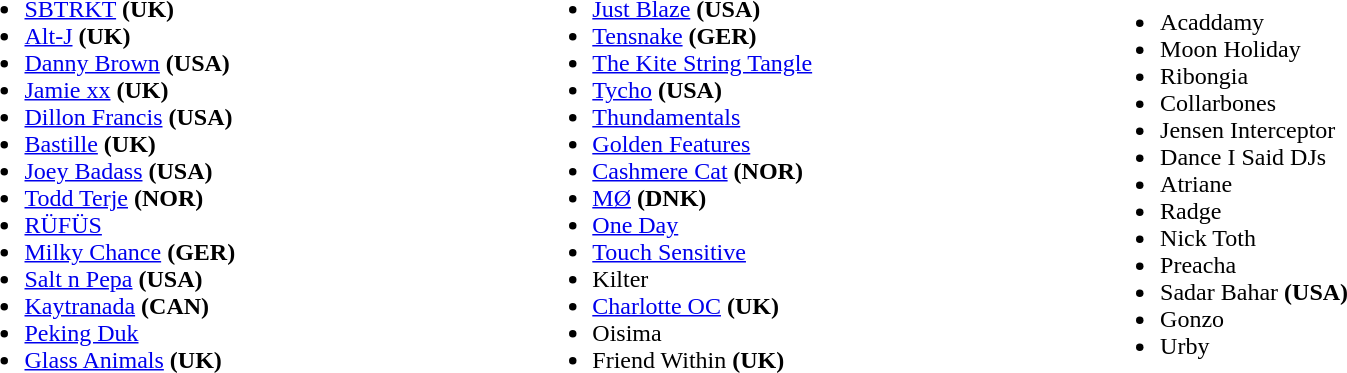<table width=90%|>
<tr>
<td width=33%><br><ul><li><a href='#'>SBTRKT</a> <strong>(UK)</strong></li><li><a href='#'>Alt-J</a> <strong>(UK)</strong></li><li><a href='#'>Danny Brown</a> <strong>(USA)</strong></li><li><a href='#'>Jamie xx</a> <strong>(UK)</strong></li><li><a href='#'>Dillon Francis</a> <strong>(USA)</strong></li><li><a href='#'>Bastille</a> <strong>(UK)</strong></li><li><a href='#'>Joey Badass</a> <strong>(USA)</strong></li><li><a href='#'>Todd Terje</a> <strong>(NOR)</strong></li><li><a href='#'>RÜFÜS</a></li><li><a href='#'>Milky Chance</a> <strong>(GER)</strong></li><li><a href='#'>Salt n Pepa</a> <strong>(USA)</strong></li><li><a href='#'>Kaytranada</a> <strong>(CAN)</strong></li><li><a href='#'>Peking Duk</a></li><li><a href='#'>Glass Animals</a> <strong>(UK)</strong></li></ul></td>
<td width=33%><br><ul><li><a href='#'>Just Blaze</a> <strong>(USA)</strong></li><li><a href='#'>Tensnake</a> <strong>(GER)</strong></li><li><a href='#'>The Kite String Tangle</a></li><li><a href='#'>Tycho</a> <strong>(USA)</strong></li><li><a href='#'>Thundamentals</a></li><li><a href='#'>Golden Features</a></li><li><a href='#'>Cashmere Cat</a> <strong>(NOR)</strong></li><li><a href='#'>MØ</a> <strong>(DNK)</strong></li><li><a href='#'>One Day</a></li><li><a href='#'>Touch Sensitive</a></li><li>Kilter</li><li><a href='#'>Charlotte OC</a> <strong>(UK)</strong></li><li>Oisima</li><li>Friend Within <strong>(UK)</strong></li></ul></td>
<td width=33%><br><ul><li>Acaddamy</li><li>Moon Holiday</li><li>Ribongia</li><li>Collarbones</li><li>Jensen Interceptor</li><li>Dance I Said DJs</li><li>Atriane</li><li>Radge</li><li>Nick Toth</li><li>Preacha</li><li>Sadar Bahar <strong>(USA)</strong></li><li>Gonzo</li><li>Urby</li></ul></td>
</tr>
</table>
